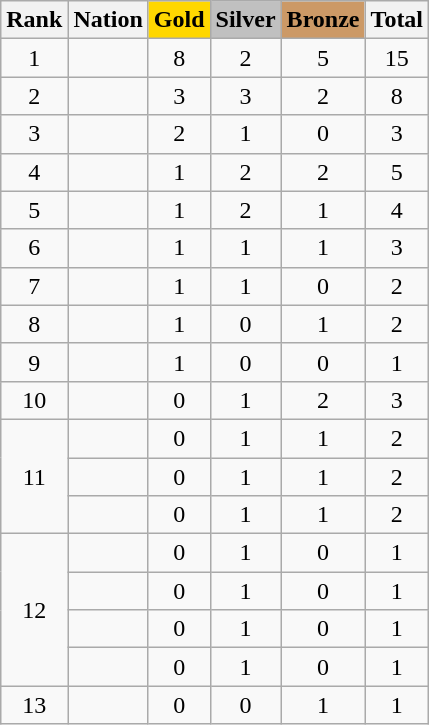<table class="wikitable sortable" style="text-align:center">
<tr>
<th class="unsortable">Rank</th>
<th>Nation</th>
<th style="background-color:gold">Gold</th>
<th style="background-color:silver">Silver</th>
<th style="background-color:#cc9966">Bronze</th>
<th>Total</th>
</tr>
<tr>
<td>1</td>
<td align=left></td>
<td>8</td>
<td>2</td>
<td>5</td>
<td>15</td>
</tr>
<tr>
<td>2</td>
<td align=left></td>
<td>3</td>
<td>3</td>
<td>2</td>
<td>8</td>
</tr>
<tr>
<td>3</td>
<td align=left></td>
<td>2</td>
<td>1</td>
<td>0</td>
<td>3</td>
</tr>
<tr>
<td>4</td>
<td align="left"></td>
<td>1</td>
<td>2</td>
<td>2</td>
<td>5</td>
</tr>
<tr>
<td>5</td>
<td align="left"></td>
<td>1</td>
<td>2</td>
<td>1</td>
<td>4</td>
</tr>
<tr>
<td>6</td>
<td align="left"></td>
<td>1</td>
<td>1</td>
<td>1</td>
<td>3</td>
</tr>
<tr>
<td>7</td>
<td align="left"></td>
<td>1</td>
<td>1</td>
<td>0</td>
<td>2</td>
</tr>
<tr>
<td>8</td>
<td align="left"></td>
<td>1</td>
<td>0</td>
<td>1</td>
<td>2</td>
</tr>
<tr>
<td>9</td>
<td align="left"></td>
<td>1</td>
<td>0</td>
<td>0</td>
<td>1</td>
</tr>
<tr>
<td>10</td>
<td align="left"></td>
<td>0</td>
<td>1</td>
<td>2</td>
<td>3</td>
</tr>
<tr>
<td rowspan="3">11</td>
<td align="left"></td>
<td>0</td>
<td>1</td>
<td>1</td>
<td>2</td>
</tr>
<tr>
<td align="left"></td>
<td>0</td>
<td>1</td>
<td>1</td>
<td>2</td>
</tr>
<tr>
<td align="left"></td>
<td>0</td>
<td>1</td>
<td>1</td>
<td>2</td>
</tr>
<tr>
<td rowspan="4">12</td>
<td align="left"></td>
<td>0</td>
<td>1</td>
<td>0</td>
<td>1</td>
</tr>
<tr>
<td align="left"></td>
<td>0</td>
<td>1</td>
<td>0</td>
<td>1</td>
</tr>
<tr>
<td align="left"></td>
<td>0</td>
<td>1</td>
<td>0</td>
<td>1</td>
</tr>
<tr>
<td align="left"></td>
<td>0</td>
<td>1</td>
<td>0</td>
<td>1</td>
</tr>
<tr>
<td>13</td>
<td align=left></td>
<td>0</td>
<td>0</td>
<td>1</td>
<td>1</td>
</tr>
</table>
